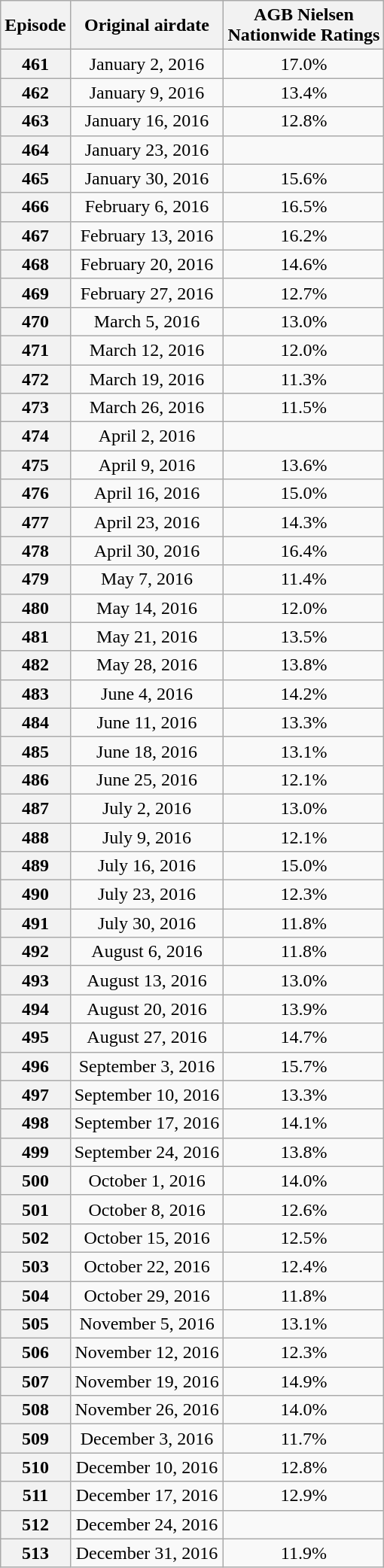<table class=wikitable style="text-align:center">
<tr>
<th>Episode</th>
<th>Original airdate</th>
<th>AGB Nielsen<br>Nationwide Ratings</th>
</tr>
<tr>
<th>461</th>
<td>January 2, 2016</td>
<td>17.0%</td>
</tr>
<tr>
<th>462</th>
<td>January 9, 2016</td>
<td>13.4%</td>
</tr>
<tr>
<th>463</th>
<td>January 16, 2016</td>
<td>12.8%</td>
</tr>
<tr>
<th>464</th>
<td>January 23, 2016</td>
<td></td>
</tr>
<tr>
<th>465</th>
<td>January 30, 2016</td>
<td>15.6%</td>
</tr>
<tr>
<th>466</th>
<td>February 6, 2016</td>
<td>16.5%</td>
</tr>
<tr>
<th>467</th>
<td>February 13, 2016</td>
<td>16.2%</td>
</tr>
<tr>
<th>468</th>
<td>February 20, 2016</td>
<td>14.6%</td>
</tr>
<tr>
<th>469</th>
<td>February 27, 2016</td>
<td>12.7%</td>
</tr>
<tr>
<th>470</th>
<td>March 5, 2016</td>
<td>13.0%</td>
</tr>
<tr>
<th>471</th>
<td>March 12, 2016</td>
<td>12.0%</td>
</tr>
<tr>
<th>472</th>
<td>March 19, 2016</td>
<td>11.3%</td>
</tr>
<tr>
<th>473</th>
<td>March 26, 2016</td>
<td>11.5%</td>
</tr>
<tr>
<th>474</th>
<td>April 2, 2016</td>
<td></td>
</tr>
<tr>
<th>475</th>
<td>April 9, 2016</td>
<td>13.6%</td>
</tr>
<tr>
<th>476</th>
<td>April 16, 2016</td>
<td>15.0%</td>
</tr>
<tr>
<th>477</th>
<td>April 23, 2016</td>
<td>14.3%</td>
</tr>
<tr>
<th>478</th>
<td>April 30, 2016</td>
<td>16.4%</td>
</tr>
<tr>
<th>479</th>
<td>May 7, 2016</td>
<td>11.4%</td>
</tr>
<tr>
<th>480</th>
<td>May 14, 2016</td>
<td>12.0%</td>
</tr>
<tr>
<th>481</th>
<td>May 21, 2016</td>
<td>13.5%</td>
</tr>
<tr>
<th>482</th>
<td>May 28, 2016</td>
<td>13.8%</td>
</tr>
<tr>
<th>483</th>
<td>June 4, 2016</td>
<td>14.2%</td>
</tr>
<tr>
<th>484</th>
<td>June 11, 2016</td>
<td>13.3%</td>
</tr>
<tr>
<th>485</th>
<td>June 18, 2016</td>
<td>13.1%</td>
</tr>
<tr>
<th>486</th>
<td>June 25, 2016</td>
<td>12.1%</td>
</tr>
<tr>
<th>487</th>
<td>July 2, 2016</td>
<td>13.0%</td>
</tr>
<tr>
<th>488</th>
<td>July 9, 2016</td>
<td>12.1%</td>
</tr>
<tr>
<th>489</th>
<td>July 16, 2016</td>
<td>15.0%</td>
</tr>
<tr>
<th>490</th>
<td>July 23, 2016</td>
<td>12.3%</td>
</tr>
<tr>
<th>491</th>
<td>July 30, 2016</td>
<td>11.8%</td>
</tr>
<tr>
<th>492</th>
<td>August 6, 2016</td>
<td>11.8%</td>
</tr>
<tr>
<th>493</th>
<td>August 13, 2016</td>
<td>13.0%</td>
</tr>
<tr>
<th>494</th>
<td>August 20, 2016</td>
<td>13.9%</td>
</tr>
<tr>
<th>495</th>
<td>August 27, 2016</td>
<td>14.7%</td>
</tr>
<tr>
<th>496</th>
<td>September 3, 2016</td>
<td>15.7%</td>
</tr>
<tr>
<th>497</th>
<td>September 10, 2016</td>
<td>13.3%</td>
</tr>
<tr>
<th>498</th>
<td>September 17, 2016</td>
<td>14.1%</td>
</tr>
<tr>
<th>499</th>
<td>September 24, 2016</td>
<td>13.8%</td>
</tr>
<tr>
<th>500</th>
<td>October 1, 2016</td>
<td>14.0%</td>
</tr>
<tr>
<th>501</th>
<td>October 8, 2016</td>
<td>12.6%</td>
</tr>
<tr>
<th>502</th>
<td>October 15, 2016</td>
<td>12.5%</td>
</tr>
<tr>
<th>503</th>
<td>October 22, 2016</td>
<td>12.4%</td>
</tr>
<tr>
<th>504</th>
<td>October 29, 2016</td>
<td>11.8%</td>
</tr>
<tr>
<th>505</th>
<td>November 5, 2016</td>
<td>13.1%</td>
</tr>
<tr>
<th>506</th>
<td>November 12, 2016</td>
<td>12.3%</td>
</tr>
<tr>
<th>507</th>
<td>November 19, 2016</td>
<td>14.9%</td>
</tr>
<tr>
<th>508</th>
<td>November 26, 2016</td>
<td>14.0%</td>
</tr>
<tr>
<th>509</th>
<td>December 3, 2016</td>
<td>11.7%</td>
</tr>
<tr>
<th>510</th>
<td>December 10, 2016</td>
<td>12.8%</td>
</tr>
<tr>
<th>511</th>
<td>December 17, 2016</td>
<td>12.9%</td>
</tr>
<tr>
<th>512</th>
<td>December 24, 2016</td>
<td></td>
</tr>
<tr>
<th>513</th>
<td>December 31, 2016</td>
<td>11.9%</td>
</tr>
</table>
